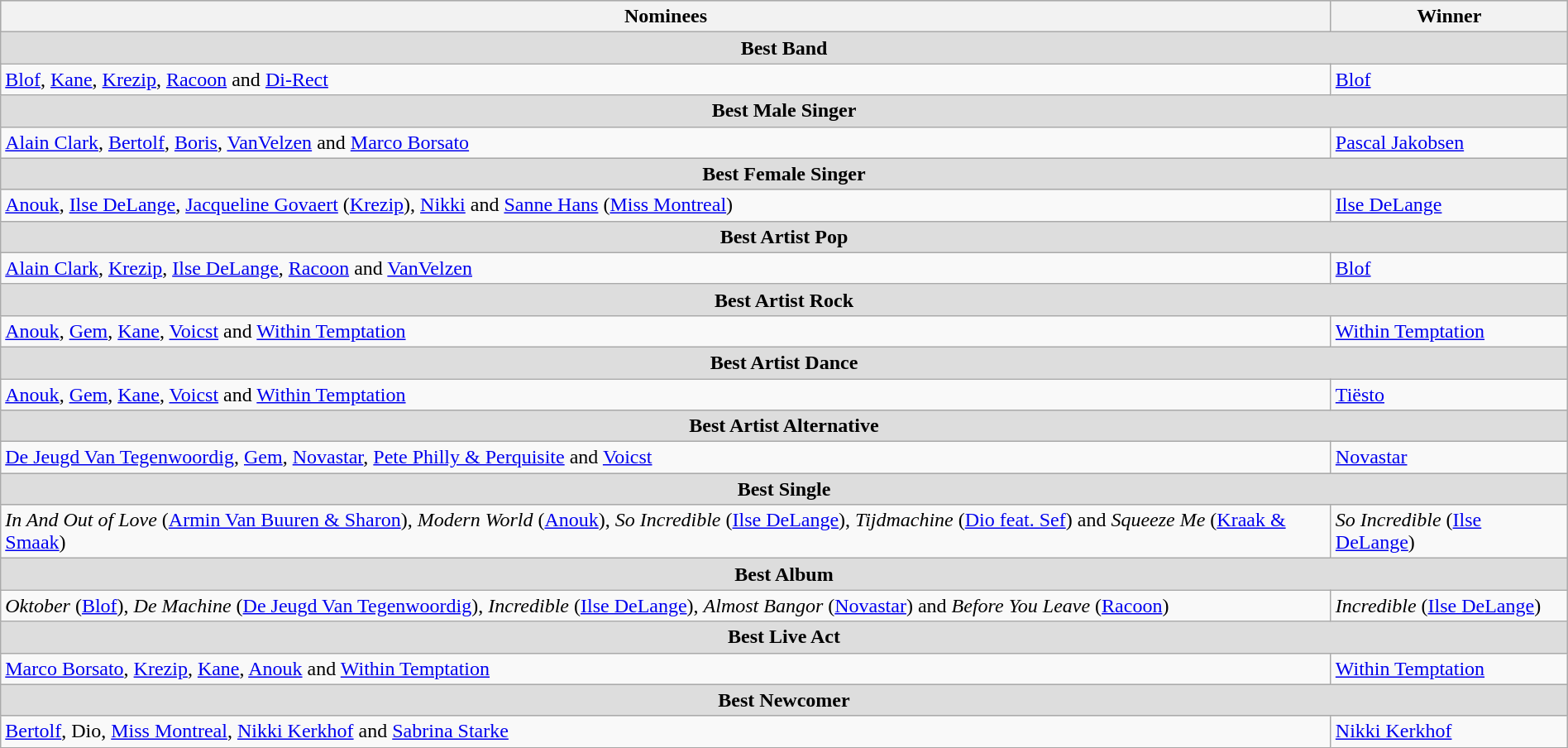<table class="wikitable" style="width:100%;">
<tr style="background:#ccc;">
<th>Nominees</th>
<th>Winner</th>
</tr>
<tr style="background:#ddd;">
<td colspan="4" style="text-align:center;"><strong>Best Band</strong></td>
</tr>
<tr>
<td><a href='#'>Blof</a>, <a href='#'>Kane</a>, <a href='#'>Krezip</a>, <a href='#'>Racoon</a> and <a href='#'>Di-Rect</a></td>
<td><a href='#'>Blof</a></td>
</tr>
<tr style="background:#ddd;">
<td colspan="4" style="text-align:center;"><strong>Best Male Singer</strong></td>
</tr>
<tr>
<td><a href='#'>Alain Clark</a>, <a href='#'>Bertolf</a>, <a href='#'>Boris</a>, <a href='#'>VanVelzen</a> and <a href='#'>Marco Borsato</a></td>
<td><a href='#'>Pascal Jakobsen</a></td>
</tr>
<tr style="background:#ddd;">
<td colspan="4" style="text-align:center;"><strong>Best Female Singer</strong></td>
</tr>
<tr>
<td><a href='#'>Anouk</a>, <a href='#'>Ilse DeLange</a>, <a href='#'>Jacqueline Govaert</a> (<a href='#'>Krezip</a>), <a href='#'>Nikki</a> and <a href='#'>Sanne Hans</a> (<a href='#'>Miss Montreal</a>)</td>
<td><a href='#'>Ilse DeLange</a></td>
</tr>
<tr style="background:#ddd;">
<td colspan="4" style="text-align:center;"><strong>Best Artist Pop</strong></td>
</tr>
<tr>
<td><a href='#'>Alain Clark</a>, <a href='#'>Krezip</a>, <a href='#'>Ilse DeLange</a>, <a href='#'>Racoon</a> and <a href='#'>VanVelzen</a></td>
<td><a href='#'>Blof</a></td>
</tr>
<tr style="background:#ddd;">
<td colspan="4" style="text-align:center;"><strong>Best Artist Rock</strong></td>
</tr>
<tr>
<td><a href='#'>Anouk</a>, <a href='#'>Gem</a>, <a href='#'>Kane</a>, <a href='#'>Voicst</a> and <a href='#'>Within Temptation</a></td>
<td><a href='#'>Within Temptation</a></td>
</tr>
<tr style="background:#ddd;">
<td colspan="4" style="text-align:center;"><strong>Best Artist Dance</strong></td>
</tr>
<tr>
<td><a href='#'>Anouk</a>, <a href='#'>Gem</a>, <a href='#'>Kane</a>, <a href='#'>Voicst</a> and <a href='#'>Within Temptation</a></td>
<td><a href='#'>Tiësto</a></td>
</tr>
<tr style="background:#ddd;">
<td colspan="4" style="text-align:center;"><strong>Best Artist Alternative</strong></td>
</tr>
<tr>
<td><a href='#'>De Jeugd Van Tegenwoordig</a>, <a href='#'>Gem</a>, <a href='#'>Novastar</a>, <a href='#'>Pete Philly & Perquisite</a> and <a href='#'>Voicst</a></td>
<td><a href='#'>Novastar</a></td>
</tr>
<tr style="background:#ddd;">
<td colspan="4" style="text-align:center;"><strong>Best Single</strong></td>
</tr>
<tr>
<td><em>In And Out of Love</em> (<a href='#'>Armin Van Buuren & Sharon</a>), <em>Modern World</em> (<a href='#'>Anouk</a>), <em>So Incredible</em> (<a href='#'>Ilse DeLange</a>), <em>Tijdmachine</em> (<a href='#'>Dio feat. Sef</a>) and <em>Squeeze Me</em> (<a href='#'>Kraak & Smaak</a>)</td>
<td><em>So Incredible</em> (<a href='#'>Ilse DeLange</a>)</td>
</tr>
<tr style="background:#ddd;">
<td colspan="4" style="text-align:center;"><strong>Best Album</strong></td>
</tr>
<tr>
<td><em>Oktober</em> (<a href='#'>Blof</a>), <em>De Machine</em> (<a href='#'>De Jeugd Van Tegenwoordig</a>), <em>Incredible</em> (<a href='#'>Ilse DeLange</a>), <em>Almost Bangor</em> (<a href='#'>Novastar</a>) and <em>Before You Leave</em> (<a href='#'>Racoon</a>)</td>
<td><em>Incredible</em> (<a href='#'>Ilse DeLange</a>)</td>
</tr>
<tr style="background:#ddd;">
<td colspan="4" style="text-align:center;"><strong>Best Live Act</strong></td>
</tr>
<tr>
<td><a href='#'>Marco Borsato</a>, <a href='#'>Krezip</a>, <a href='#'>Kane</a>, <a href='#'>Anouk</a> and <a href='#'>Within Temptation</a></td>
<td><a href='#'>Within Temptation</a></td>
</tr>
<tr style="background:#ddd;">
<td colspan="4" style="text-align:center;"><strong>Best Newcomer</strong></td>
</tr>
<tr>
<td><a href='#'>Bertolf</a>, Dio, <a href='#'>Miss Montreal</a>, <a href='#'>Nikki Kerkhof</a> and <a href='#'>Sabrina Starke</a></td>
<td><a href='#'>Nikki Kerkhof</a></td>
</tr>
</table>
